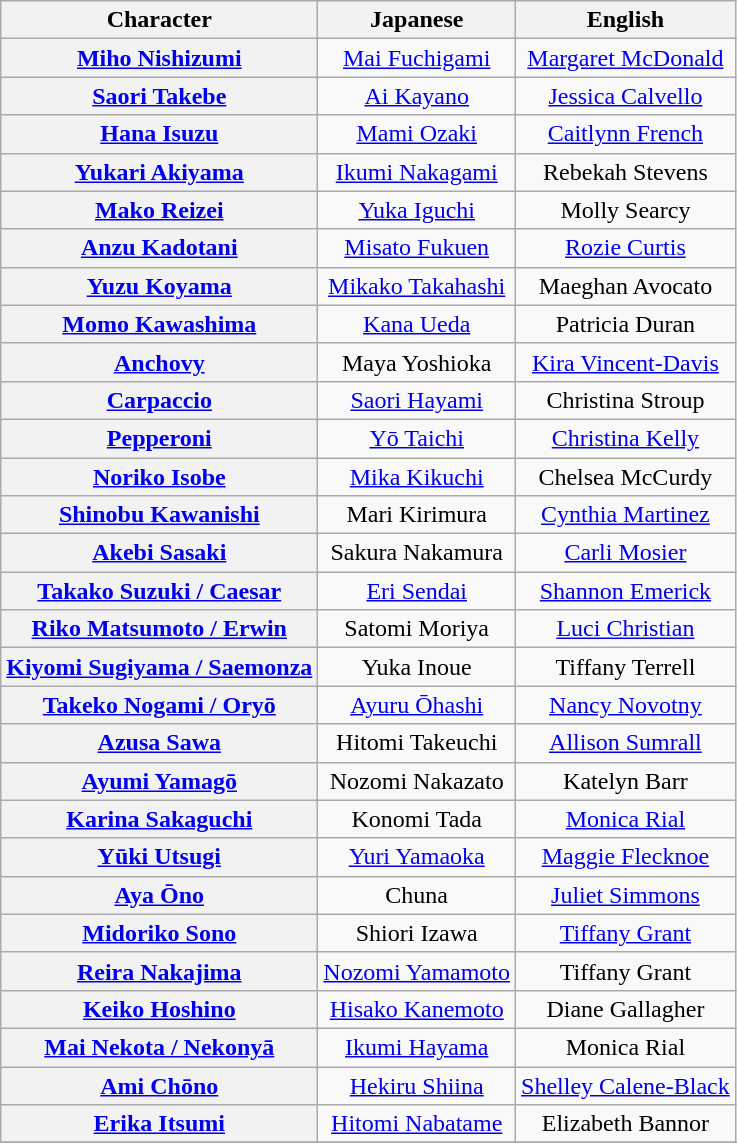<table class="wikitable" style="text-align:center;">
<tr>
<th>Character</th>
<th>Japanese</th>
<th>English</th>
</tr>
<tr>
<th><a href='#'>Miho Nishizumi</a></th>
<td><a href='#'>Mai Fuchigami</a></td>
<td><a href='#'>Margaret McDonald</a></td>
</tr>
<tr>
<th><a href='#'>Saori Takebe</a></th>
<td><a href='#'>Ai Kayano</a></td>
<td><a href='#'>Jessica Calvello</a></td>
</tr>
<tr>
<th><a href='#'>Hana Isuzu</a></th>
<td><a href='#'>Mami Ozaki</a></td>
<td><a href='#'>Caitlynn French</a></td>
</tr>
<tr>
<th><a href='#'>Yukari Akiyama</a></th>
<td><a href='#'>Ikumi Nakagami</a></td>
<td>Rebekah Stevens</td>
</tr>
<tr>
<th><a href='#'>Mako Reizei</a></th>
<td><a href='#'>Yuka Iguchi</a></td>
<td>Molly Searcy</td>
</tr>
<tr>
<th><a href='#'>Anzu Kadotani</a></th>
<td><a href='#'>Misato Fukuen</a></td>
<td><a href='#'>Rozie Curtis</a></td>
</tr>
<tr>
<th><a href='#'>Yuzu Koyama</a></th>
<td><a href='#'>Mikako Takahashi</a></td>
<td>Maeghan Avocato</td>
</tr>
<tr>
<th><a href='#'>Momo Kawashima</a></th>
<td><a href='#'>Kana Ueda</a></td>
<td>Patricia Duran</td>
</tr>
<tr>
<th><a href='#'>Anchovy</a></th>
<td>Maya Yoshioka</td>
<td><a href='#'>Kira Vincent-Davis</a></td>
</tr>
<tr>
<th><a href='#'>Carpaccio</a></th>
<td><a href='#'>Saori Hayami</a></td>
<td>Christina Stroup</td>
</tr>
<tr>
<th><a href='#'>Pepperoni</a></th>
<td><a href='#'>Yō Taichi</a></td>
<td><a href='#'>Christina Kelly</a></td>
</tr>
<tr>
<th><a href='#'>Noriko Isobe</a></th>
<td><a href='#'>Mika Kikuchi</a></td>
<td>Chelsea McCurdy</td>
</tr>
<tr>
<th><a href='#'>Shinobu Kawanishi</a></th>
<td>Mari Kirimura</td>
<td><a href='#'>Cynthia Martinez</a></td>
</tr>
<tr>
<th><a href='#'>Akebi Sasaki</a></th>
<td>Sakura Nakamura</td>
<td><a href='#'>Carli Mosier</a></td>
</tr>
<tr>
<th><a href='#'>Takako Suzuki / Caesar</a></th>
<td><a href='#'>Eri Sendai</a></td>
<td><a href='#'>Shannon Emerick</a></td>
</tr>
<tr>
<th><a href='#'>Riko Matsumoto / Erwin</a></th>
<td>Satomi Moriya</td>
<td><a href='#'>Luci Christian</a></td>
</tr>
<tr>
<th><a href='#'>Kiyomi Sugiyama / Saemonza</a></th>
<td>Yuka Inoue</td>
<td>Tiffany Terrell</td>
</tr>
<tr>
<th><a href='#'>Takeko Nogami / Oryō</a></th>
<td><a href='#'>Ayuru Ōhashi</a></td>
<td><a href='#'>Nancy Novotny</a></td>
</tr>
<tr>
<th><a href='#'>Azusa Sawa</a></th>
<td>Hitomi Takeuchi</td>
<td><a href='#'>Allison Sumrall</a></td>
</tr>
<tr>
<th><a href='#'>Ayumi Yamagō</a></th>
<td>Nozomi Nakazato</td>
<td>Katelyn Barr</td>
</tr>
<tr>
<th><a href='#'>Karina Sakaguchi</a></th>
<td>Konomi Tada</td>
<td><a href='#'>Monica Rial</a></td>
</tr>
<tr>
<th><a href='#'>Yūki Utsugi</a></th>
<td><a href='#'>Yuri Yamaoka</a></td>
<td><a href='#'>Maggie Flecknoe</a></td>
</tr>
<tr>
<th><a href='#'>Aya Ōno</a></th>
<td>Chuna</td>
<td><a href='#'>Juliet Simmons</a></td>
</tr>
<tr>
<th><a href='#'>Midoriko Sono</a></th>
<td>Shiori Izawa</td>
<td><a href='#'>Tiffany Grant</a></td>
</tr>
<tr>
<th><a href='#'>Reira Nakajima</a></th>
<td><a href='#'>Nozomi Yamamoto</a></td>
<td>Tiffany Grant</td>
</tr>
<tr>
<th><a href='#'>Keiko Hoshino</a></th>
<td><a href='#'>Hisako Kanemoto</a></td>
<td>Diane Gallagher</td>
</tr>
<tr>
<th><a href='#'>Mai Nekota / Nekonyā</a></th>
<td><a href='#'>Ikumi Hayama</a></td>
<td>Monica Rial</td>
</tr>
<tr>
<th><a href='#'>Ami Chōno</a></th>
<td><a href='#'>Hekiru Shiina</a></td>
<td><a href='#'>Shelley Calene-Black</a></td>
</tr>
<tr>
<th><a href='#'>Erika Itsumi</a></th>
<td><a href='#'>Hitomi Nabatame</a></td>
<td>Elizabeth Bannor</td>
</tr>
<tr>
</tr>
</table>
